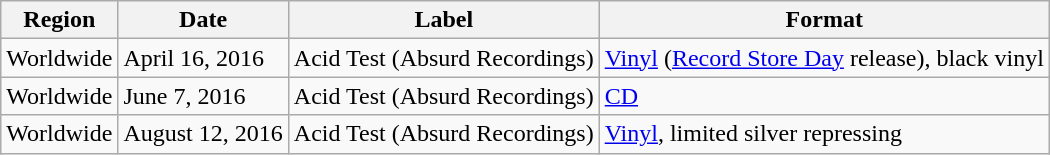<table class="wikitable">
<tr>
<th>Region</th>
<th>Date</th>
<th>Label</th>
<th>Format</th>
</tr>
<tr>
<td>Worldwide</td>
<td>April 16, 2016</td>
<td>Acid Test (Absurd Recordings)</td>
<td><a href='#'>Vinyl</a> (<a href='#'>Record Store Day</a> release), black vinyl</td>
</tr>
<tr>
<td>Worldwide</td>
<td>June 7, 2016</td>
<td>Acid Test (Absurd Recordings)</td>
<td><a href='#'>CD</a></td>
</tr>
<tr>
<td>Worldwide</td>
<td>August 12, 2016</td>
<td>Acid Test (Absurd Recordings)</td>
<td><a href='#'>Vinyl</a>, limited silver repressing</td>
</tr>
</table>
